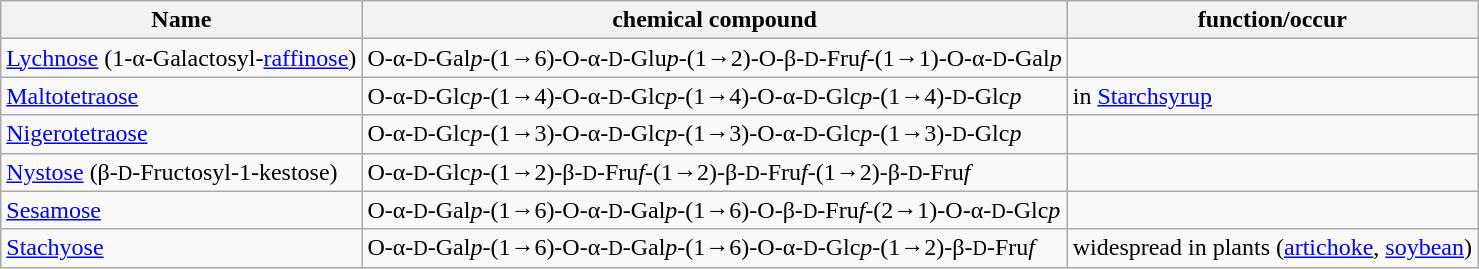<table class="wikitable">
<tr class="hintergrundfarbe5">
<th>Name</th>
<th>chemical compound</th>
<th>function/occur</th>
</tr>
<tr>
<td><a href='#'>Lychnose</a> (1-α-Galactosyl-<a href='#'>raffinose</a>)</td>
<td>O-α-<small>D</small>-Gal<em>p</em>-(1→6)-O-α-<small>D</small>-Glu<em>p</em>-(1→2)-O-β-<small>D</small>-Fru<em>f</em>-(1→1)-O-α-<small>D</small>-Gal<em>p</em></td>
<td></td>
</tr>
<tr>
<td><a href='#'>Maltotetraose</a></td>
<td>O-α-<small>D</small>-Glc<em>p</em>-(1→4)-O-α-<small>D</small>-Glc<em>p</em>-(1→4)-O-α-<small>D</small>-Glc<em>p</em>-(1→4)-<small>D</small>-Glc<em>p</em></td>
<td>in <a href='#'>Starchsyrup</a></td>
</tr>
<tr>
<td><a href='#'>Nigerotetraose</a></td>
<td>O-α-<small>D</small>-Glc<em>p</em>-(1→3)-O-α-<small>D</small>-Glc<em>p</em>-(1→3)-O-α-<small>D</small>-Glc<em>p</em>-(1→3)-<small>D</small>-Glc<em>p</em></td>
<td></td>
</tr>
<tr>
<td><a href='#'>Nystose</a> (β-<small>D</small>-Fructosyl-1-kestose)</td>
<td>O-α-<small>D</small>-Glc<em>p</em>-(1→2)-β-<small>D</small>-Fru<em>f</em>-(1→2)-β-<small>D</small>-Fru<em>f</em>-(1→2)-β-<small>D</small>-Fru<em>f</em></td>
<td></td>
</tr>
<tr>
<td><a href='#'>Sesamose</a></td>
<td>O-α-<small>D</small>-Gal<em>p</em>-(1→6)-O-α-<small>D</small>-Gal<em>p</em>-(1→6)-O-β-<small>D</small>-Fru<em>f</em>-(2→1)-O-α-<small>D</small>-Glc<em>p</em></td>
<td></td>
</tr>
<tr>
<td><a href='#'>Stachyose</a></td>
<td>O-α-<small>D</small>-Gal<em>p</em>-(1→6)-O-α-<small>D</small>-Gal<em>p</em>-(1→6)-O-α-<small>D</small>-Glc<em>p</em>-(1→2)-β-<small>D</small>-Fru<em>f</em></td>
<td>widespread in plants (<a href='#'>artichoke</a>, <a href='#'>soybean</a>)</td>
</tr>
</table>
